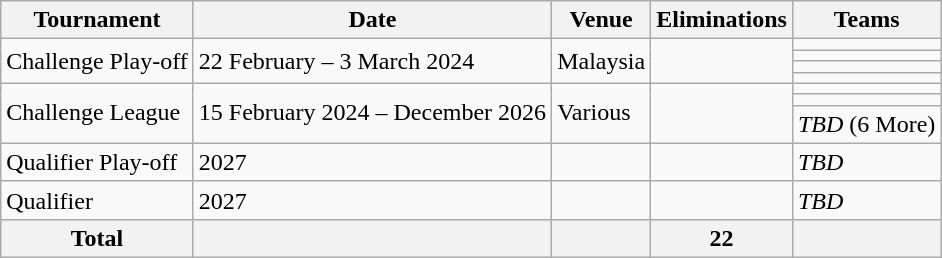<table class="wikitable">
<tr>
<th scope="col">Tournament</th>
<th>Date</th>
<th>Venue</th>
<th>Eliminations</th>
<th>Teams</th>
</tr>
<tr>
<td rowspan=4>Challenge Play-off</td>
<td rowspan=4>22 February – 3 March 2024</td>
<td rowspan=4>Malaysia</td>
<td rowspan=4></td>
<td></td>
</tr>
<tr>
<td></td>
</tr>
<tr>
<td></td>
</tr>
<tr>
<td></td>
</tr>
<tr>
<td rowspan=3>Challenge League</td>
<td rowspan=3>15 February 2024 – December 2026</td>
<td rowspan=3>Various</td>
<td rowspan=3></td>
<td></td>
</tr>
<tr>
<td></td>
</tr>
<tr>
<td> <em>TBD</em> (6 More)</td>
</tr>
<tr>
<td>Qualifier Play-off</td>
<td>2027</td>
<td></td>
<td></td>
<td> <em>TBD</em></td>
</tr>
<tr>
<td>Qualifier</td>
<td>2027</td>
<td></td>
<td></td>
<td> <em>TBD</em></td>
</tr>
<tr>
<th>Total</th>
<th></th>
<th></th>
<th>22</th>
<th></th>
</tr>
</table>
